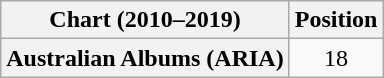<table class="wikitable plainrowheaders" style="text-align:center">
<tr>
<th scope="col">Chart (2010–2019)</th>
<th scope="col">Position</th>
</tr>
<tr>
<th scope="row">Australian Albums (ARIA)</th>
<td>18</td>
</tr>
</table>
